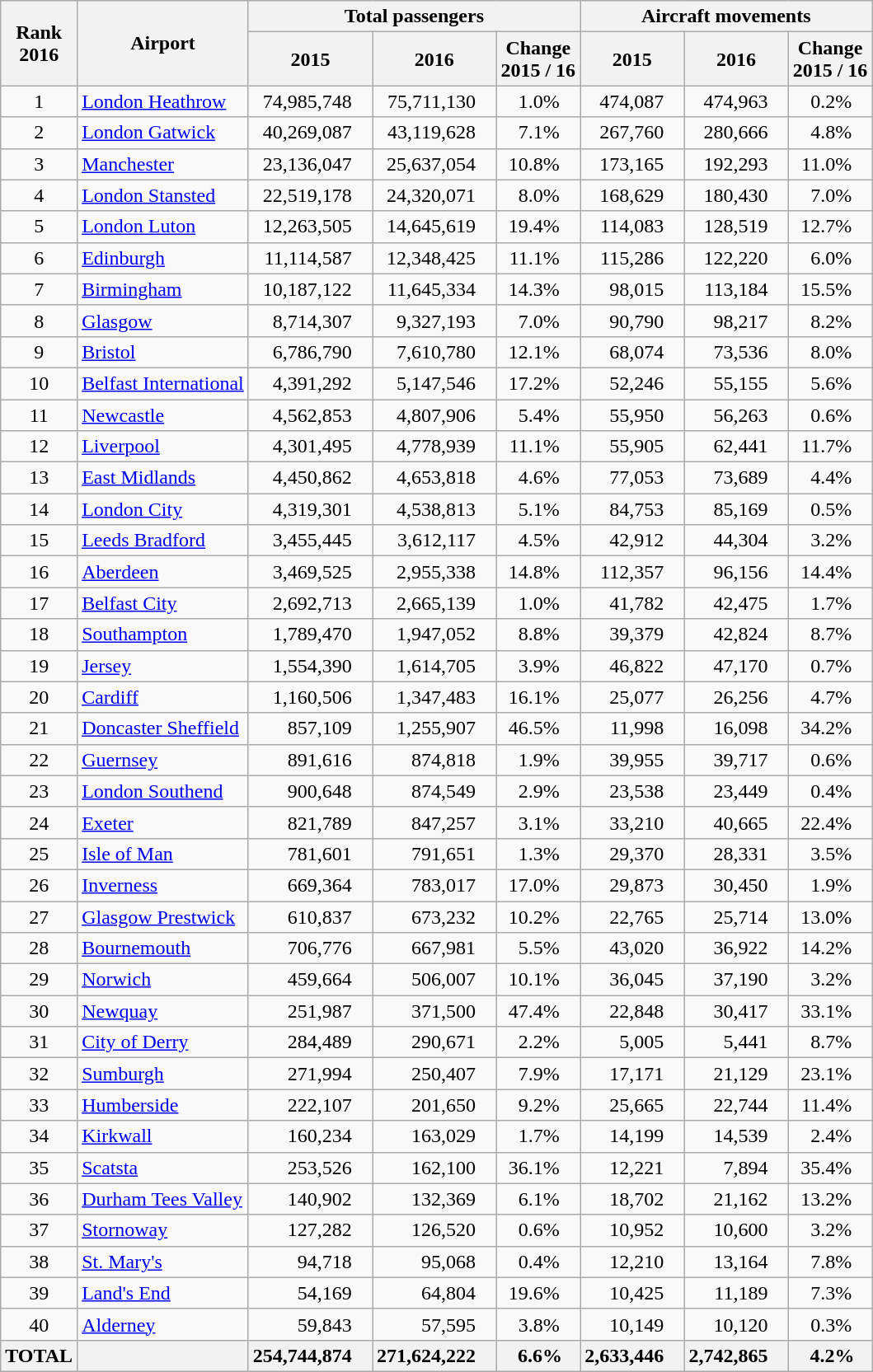<table class="wikitable sortable" style="text-align: right; ">
<tr>
<th rowspan=2>Rank<br>2016</th>
<th rowspan=2>Airport</th>
<th colspan=3>Total passengers</th>
<th colspan=3>Aircraft movements</th>
</tr>
<tr>
<th>2015</th>
<th>2016</th>
<th>Change<br>2015 / 16</th>
<th>2015</th>
<th>2016</th>
<th>Change<br>2015 / 16</th>
</tr>
<tr>
<td align='center'>1</td>
<td align='left'><a href='#'>London Heathrow</a></td>
<td style="padding-right: 1em;">74,985,748</td>
<td style="padding-right: 1em;">75,711,130</td>
<td style="padding-right: 1em;">1.0%</td>
<td style="padding-right: 1em;">474,087</td>
<td style="padding-right: 1em;">474,963</td>
<td style="padding-right: 1em;">0.2%</td>
</tr>
<tr>
<td align='center'>2</td>
<td align='left'><a href='#'>London Gatwick</a></td>
<td style="padding-right: 1em;">40,269,087</td>
<td style="padding-right: 1em;">43,119,628</td>
<td style="padding-right: 1em;">7.1%</td>
<td style="padding-right: 1em;">267,760</td>
<td style="padding-right: 1em;">280,666</td>
<td style="padding-right: 1em;">4.8%</td>
</tr>
<tr>
<td align='center'>3</td>
<td align='left'><a href='#'>Manchester</a></td>
<td style="padding-right: 1em;">23,136,047</td>
<td style="padding-right: 1em;">25,637,054</td>
<td style="padding-right: 1em;">10.8%</td>
<td style="padding-right: 1em;">173,165</td>
<td style="padding-right: 1em;">192,293</td>
<td style="padding-right: 1em;">11.0%</td>
</tr>
<tr>
<td align='center'>4</td>
<td align='left'><a href='#'>London Stansted</a></td>
<td style="padding-right: 1em;">22,519,178</td>
<td style="padding-right: 1em;">24,320,071</td>
<td style="padding-right: 1em;">8.0%</td>
<td style="padding-right: 1em;">168,629</td>
<td style="padding-right: 1em;">180,430</td>
<td style="padding-right: 1em;">7.0%</td>
</tr>
<tr>
<td align='center'>5</td>
<td align='left'><a href='#'>London Luton</a></td>
<td style="padding-right: 1em;">12,263,505</td>
<td style="padding-right: 1em;">14,645,619</td>
<td style="padding-right: 1em;">19.4%</td>
<td style="padding-right: 1em;">114,083</td>
<td style="padding-right: 1em;">128,519</td>
<td style="padding-right: 1em;">12.7%</td>
</tr>
<tr>
<td align='center'>6</td>
<td align='left'><a href='#'>Edinburgh</a></td>
<td style="padding-right: 1em;">11,114,587</td>
<td style="padding-right: 1em;">12,348,425</td>
<td style="padding-right: 1em;">11.1%</td>
<td style="padding-right: 1em;">115,286</td>
<td style="padding-right: 1em;">122,220</td>
<td style="padding-right: 1em;">6.0%</td>
</tr>
<tr>
<td align='center'>7</td>
<td align='left'><a href='#'>Birmingham</a></td>
<td style="padding-right: 1em;">10,187,122</td>
<td style="padding-right: 1em;">11,645,334</td>
<td style="padding-right: 1em;">14.3%</td>
<td style="padding-right: 1em;">98,015</td>
<td style="padding-right: 1em;">113,184</td>
<td style="padding-right: 1em;">15.5%</td>
</tr>
<tr>
<td align='center'>8</td>
<td align='left'><a href='#'>Glasgow</a></td>
<td style="padding-right: 1em;">8,714,307</td>
<td style="padding-right: 1em;">9,327,193</td>
<td style="padding-right: 1em;">7.0%</td>
<td style="padding-right: 1em;">90,790</td>
<td style="padding-right: 1em;">98,217</td>
<td style="padding-right: 1em;">8.2%</td>
</tr>
<tr>
<td align='center'>9</td>
<td align='left'><a href='#'>Bristol</a></td>
<td style="padding-right: 1em;">6,786,790</td>
<td style="padding-right: 1em;">7,610,780</td>
<td style="padding-right: 1em;">12.1%</td>
<td style="padding-right: 1em;">68,074</td>
<td style="padding-right: 1em;">73,536</td>
<td style="padding-right: 1em;">8.0%</td>
</tr>
<tr>
<td align='center'>10</td>
<td align='left'><a href='#'>Belfast International</a></td>
<td style="padding-right: 1em;">4,391,292</td>
<td style="padding-right: 1em;">5,147,546</td>
<td style="padding-right: 1em;">17.2%</td>
<td style="padding-right: 1em;">52,246</td>
<td style="padding-right: 1em;">55,155</td>
<td style="padding-right: 1em;">5.6%</td>
</tr>
<tr>
<td align='center'>11</td>
<td align='left'><a href='#'>Newcastle</a></td>
<td style="padding-right: 1em;">4,562,853</td>
<td style="padding-right: 1em;">4,807,906</td>
<td style="padding-right: 1em;">5.4%</td>
<td style="padding-right: 1em;">55,950</td>
<td style="padding-right: 1em;">56,263</td>
<td style="padding-right: 1em;">0.6%</td>
</tr>
<tr>
<td align='center'>12</td>
<td align='left'><a href='#'>Liverpool</a></td>
<td style="padding-right: 1em;">4,301,495</td>
<td style="padding-right: 1em;">4,778,939</td>
<td style="padding-right: 1em;">11.1%</td>
<td style="padding-right: 1em;">55,905</td>
<td style="padding-right: 1em;">62,441</td>
<td style="padding-right: 1em;">11.7%</td>
</tr>
<tr>
<td align='center'>13</td>
<td align='left'><a href='#'>East Midlands</a></td>
<td style="padding-right: 1em;">4,450,862</td>
<td style="padding-right: 1em;">4,653,818</td>
<td style="padding-right: 1em;">4.6%</td>
<td style="padding-right: 1em;">77,053</td>
<td style="padding-right: 1em;">73,689</td>
<td style="padding-right: 1em;">4.4%</td>
</tr>
<tr>
<td align='center'>14</td>
<td align='left'><a href='#'>London City</a></td>
<td style="padding-right: 1em;">4,319,301</td>
<td style="padding-right: 1em;">4,538,813</td>
<td style="padding-right: 1em;">5.1%</td>
<td style="padding-right: 1em;">84,753</td>
<td style="padding-right: 1em;">85,169</td>
<td style="padding-right: 1em;">0.5%</td>
</tr>
<tr>
<td align='center'>15</td>
<td align='left'><a href='#'>Leeds Bradford</a></td>
<td style="padding-right: 1em;">3,455,445</td>
<td style="padding-right: 1em;">3,612,117</td>
<td style="padding-right: 1em;">4.5%</td>
<td style="padding-right: 1em;">42,912</td>
<td style="padding-right: 1em;">44,304</td>
<td style="padding-right: 1em;">3.2%</td>
</tr>
<tr>
<td align='center'>16</td>
<td align='left'><a href='#'>Aberdeen</a></td>
<td style="padding-right: 1em;">3,469,525</td>
<td style="padding-right: 1em;">2,955,338</td>
<td style="padding-right: 1em;">14.8%</td>
<td style="padding-right: 1em;">112,357</td>
<td style="padding-right: 1em;">96,156</td>
<td style="padding-right: 1em;">14.4%</td>
</tr>
<tr>
<td align='center'>17</td>
<td align='left'><a href='#'>Belfast City</a></td>
<td style="padding-right: 1em;">2,692,713</td>
<td style="padding-right: 1em;">2,665,139</td>
<td style="padding-right: 1em;">1.0%</td>
<td style="padding-right: 1em;">41,782</td>
<td style="padding-right: 1em;">42,475</td>
<td style="padding-right: 1em;">1.7%</td>
</tr>
<tr>
<td align='center'>18</td>
<td align='left'><a href='#'>Southampton</a></td>
<td style="padding-right: 1em;">1,789,470</td>
<td style="padding-right: 1em;">1,947,052</td>
<td style="padding-right: 1em;">8.8%</td>
<td style="padding-right: 1em;">39,379</td>
<td style="padding-right: 1em;">42,824</td>
<td style="padding-right: 1em;">8.7%</td>
</tr>
<tr>
<td align='center'>19</td>
<td align='left'><a href='#'>Jersey</a></td>
<td style="padding-right: 1em;">1,554,390</td>
<td style="padding-right: 1em;">1,614,705</td>
<td style="padding-right: 1em;">3.9%</td>
<td style="padding-right: 1em;">46,822</td>
<td style="padding-right: 1em;">47,170</td>
<td style="padding-right: 1em;">0.7%</td>
</tr>
<tr>
<td align='center'>20</td>
<td align='left'><a href='#'>Cardiff</a></td>
<td style="padding-right: 1em;">1,160,506</td>
<td style="padding-right: 1em;">1,347,483</td>
<td style="padding-right: 1em;">16.1%</td>
<td style="padding-right: 1em;">25,077</td>
<td style="padding-right: 1em;">26,256</td>
<td style="padding-right: 1em;">4.7%</td>
</tr>
<tr>
<td align='center'>21</td>
<td align='left'><a href='#'>Doncaster Sheffield</a></td>
<td style="padding-right: 1em;">857,109</td>
<td style="padding-right: 1em;">1,255,907</td>
<td style="padding-right: 1em;">46.5%</td>
<td style="padding-right: 1em;">11,998</td>
<td style="padding-right: 1em;">16,098</td>
<td style="padding-right: 1em;">34.2%</td>
</tr>
<tr>
<td align='center'>22</td>
<td align='left'><a href='#'>Guernsey</a></td>
<td style="padding-right: 1em;">891,616</td>
<td style="padding-right: 1em;">874,818</td>
<td style="padding-right: 1em;">1.9%</td>
<td style="padding-right: 1em;">39,955</td>
<td style="padding-right: 1em;">39,717</td>
<td style="padding-right: 1em;">0.6%</td>
</tr>
<tr>
<td align='center'>23</td>
<td align='left'><a href='#'>London Southend</a></td>
<td style="padding-right: 1em;">900,648</td>
<td style="padding-right: 1em;">874,549</td>
<td style="padding-right: 1em;">2.9%</td>
<td style="padding-right: 1em;">23,538</td>
<td style="padding-right: 1em;">23,449</td>
<td style="padding-right: 1em;">0.4%</td>
</tr>
<tr>
<td align='center'>24</td>
<td align='left'><a href='#'>Exeter</a></td>
<td style="padding-right: 1em;">821,789</td>
<td style="padding-right: 1em;">847,257</td>
<td style="padding-right: 1em;">3.1%</td>
<td style="padding-right: 1em;">33,210</td>
<td style="padding-right: 1em;">40,665</td>
<td style="padding-right: 1em;">22.4%</td>
</tr>
<tr>
<td align='center'>25</td>
<td align='left'><a href='#'>Isle of Man</a></td>
<td style="padding-right: 1em;">781,601</td>
<td style="padding-right: 1em;">791,651</td>
<td style="padding-right: 1em;">1.3%</td>
<td style="padding-right: 1em;">29,370</td>
<td style="padding-right: 1em;">28,331</td>
<td style="padding-right: 1em;">3.5%</td>
</tr>
<tr>
<td align='center'>26</td>
<td align='left'><a href='#'>Inverness</a></td>
<td style="padding-right: 1em;">669,364</td>
<td style="padding-right: 1em;">783,017</td>
<td style="padding-right: 1em;">17.0%</td>
<td style="padding-right: 1em;">29,873</td>
<td style="padding-right: 1em;">30,450</td>
<td style="padding-right: 1em;">1.9%</td>
</tr>
<tr>
<td align='center'>27</td>
<td align='left'><a href='#'>Glasgow Prestwick</a></td>
<td style="padding-right: 1em;">610,837</td>
<td style="padding-right: 1em;">673,232</td>
<td style="padding-right: 1em;">10.2%</td>
<td style="padding-right: 1em;">22,765</td>
<td style="padding-right: 1em;">25,714</td>
<td style="padding-right: 1em;">13.0%</td>
</tr>
<tr>
<td align='center'>28</td>
<td align='left'><a href='#'>Bournemouth</a></td>
<td style="padding-right: 1em;">706,776</td>
<td style="padding-right: 1em;">667,981</td>
<td style="padding-right: 1em;">5.5%</td>
<td style="padding-right: 1em;">43,020</td>
<td style="padding-right: 1em;">36,922</td>
<td style="padding-right: 1em;">14.2%</td>
</tr>
<tr>
<td align='center'>29</td>
<td align='left'><a href='#'>Norwich</a></td>
<td style="padding-right: 1em;">459,664</td>
<td style="padding-right: 1em;">506,007</td>
<td style="padding-right: 1em;">10.1%</td>
<td style="padding-right: 1em;">36,045</td>
<td style="padding-right: 1em;">37,190</td>
<td style="padding-right: 1em;">3.2%</td>
</tr>
<tr>
<td align='center'>30</td>
<td align='left'><a href='#'>Newquay</a></td>
<td style="padding-right: 1em;">251,987</td>
<td style="padding-right: 1em;">371,500</td>
<td style="padding-right: 1em;">47.4%</td>
<td style="padding-right: 1em;">22,848</td>
<td style="padding-right: 1em;">30,417</td>
<td style="padding-right: 1em;">33.1%</td>
</tr>
<tr>
<td align='center'>31</td>
<td align='left'><a href='#'>City of Derry</a></td>
<td style="padding-right: 1em;">284,489</td>
<td style="padding-right: 1em;">290,671</td>
<td style="padding-right: 1em;">2.2%</td>
<td style="padding-right: 1em;">5,005</td>
<td style="padding-right: 1em;">5,441</td>
<td style="padding-right: 1em;">8.7%</td>
</tr>
<tr>
<td align='center'>32</td>
<td align='left'><a href='#'>Sumburgh</a></td>
<td style="padding-right: 1em;">271,994</td>
<td style="padding-right: 1em;">250,407</td>
<td style="padding-right: 1em;">7.9%</td>
<td style="padding-right: 1em;">17,171</td>
<td style="padding-right: 1em;">21,129</td>
<td style="padding-right: 1em;">23.1%</td>
</tr>
<tr>
<td align='center'>33</td>
<td align='left'><a href='#'>Humberside</a></td>
<td style="padding-right: 1em;">222,107</td>
<td style="padding-right: 1em;">201,650</td>
<td style="padding-right: 1em;">9.2%</td>
<td style="padding-right: 1em;">25,665</td>
<td style="padding-right: 1em;">22,744</td>
<td style="padding-right: 1em;">11.4%</td>
</tr>
<tr>
<td align='center'>34</td>
<td align='left'><a href='#'>Kirkwall</a></td>
<td style="padding-right: 1em;">160,234</td>
<td style="padding-right: 1em;">163,029</td>
<td style="padding-right: 1em;">1.7%</td>
<td style="padding-right: 1em;">14,199</td>
<td style="padding-right: 1em;">14,539</td>
<td style="padding-right: 1em;">2.4%</td>
</tr>
<tr>
<td align='center'>35</td>
<td align='left'><a href='#'>Scatsta</a></td>
<td style="padding-right: 1em;">253,526</td>
<td style="padding-right: 1em;">162,100</td>
<td style="padding-right: 1em;">36.1%</td>
<td style="padding-right: 1em;">12,221</td>
<td style="padding-right: 1em;">7,894</td>
<td style="padding-right: 1em;">35.4%</td>
</tr>
<tr>
<td align='center'>36</td>
<td align='left'><a href='#'>Durham Tees Valley</a></td>
<td style="padding-right: 1em;">140,902</td>
<td style="padding-right: 1em;">132,369</td>
<td style="padding-right: 1em;">6.1%</td>
<td style="padding-right: 1em;">18,702</td>
<td style="padding-right: 1em;">21,162</td>
<td style="padding-right: 1em;">13.2%</td>
</tr>
<tr>
<td align='center'>37</td>
<td align='left'><a href='#'>Stornoway</a></td>
<td style="padding-right: 1em;">127,282</td>
<td style="padding-right: 1em;">126,520</td>
<td style="padding-right: 1em;">0.6%</td>
<td style="padding-right: 1em;">10,952</td>
<td style="padding-right: 1em;">10,600</td>
<td style="padding-right: 1em;">3.2%</td>
</tr>
<tr>
<td align='center'>38</td>
<td align='left'><a href='#'>St. Mary's</a></td>
<td style="padding-right: 1em;">94,718</td>
<td style="padding-right: 1em;">95,068</td>
<td style="padding-right: 1em;">0.4%</td>
<td style="padding-right: 1em;">12,210</td>
<td style="padding-right: 1em;">13,164</td>
<td style="padding-right: 1em;">7.8%</td>
</tr>
<tr>
<td align='center'>39</td>
<td align='left'><a href='#'>Land's End</a></td>
<td style="padding-right: 1em;">54,169</td>
<td style="padding-right: 1em;">64,804</td>
<td style="padding-right: 1em;">19.6%</td>
<td style="padding-right: 1em;">10,425</td>
<td style="padding-right: 1em;">11,189</td>
<td style="padding-right: 1em;">7.3%</td>
</tr>
<tr>
<td align='center'>40</td>
<td align='left'><a href='#'>Alderney</a></td>
<td style="padding-right: 1em;">59,843</td>
<td style="padding-right: 1em;">57,595</td>
<td style="padding-right: 1em;">3.8%</td>
<td style="padding-right: 1em;">10,149</td>
<td style="padding-right: 1em;">10,120</td>
<td style="padding-right: 1em;">0.3%</td>
</tr>
<tr class="sortbottom">
<th>TOTAL</th>
<th></th>
<th style="padding-right: 1em;">254,744,874</th>
<th style="padding-right: 1em;">271,624,222</th>
<th style="padding-right: 0em;">6.6%</th>
<th style="padding-right: 1em;">2,633,446</th>
<th style="padding-right: 1em;">2,742,865</th>
<th style="padding-right: 0em;">4.2%</th>
</tr>
</table>
